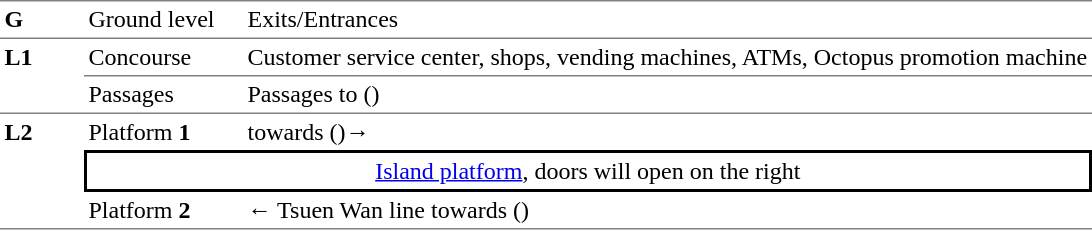<table border=0 cellspacing=0 cellpadding=3>
<tr style="vertical-align:top;">
<td style="border-bottom:solid 1px gray; border-top:solid 1px gray;width:50px;"><strong>G</strong></td>
<td style="border-top:solid 1px gray; border-bottom:solid 1px gray;width:100px;">Ground level</td>
<td style="border-top:solid 1px gray; border-bottom:solid 1px gray;">Exits/Entrances</td>
</tr>
<tr style="vertical-align:top;">
<td style="border-bottom:solid 1px gray;" rowspan=2><strong>L1</strong></td>
<td style="border-bottom:solid 1px gray;">Concourse</td>
<td style="border-bottom:solid 1px gray;">Customer service center, shops, vending machines, ATMs, Octopus promotion machine</td>
</tr>
<tr>
<td style="border-bottom:solid 1px gray;">Passages</td>
<td style="border-bottom:solid 1px gray;">Passages to  ()</td>
</tr>
<tr style="vertical-align:top;">
<td style="border-bottom:solid 1px gray;" rowspan=3><strong>L2</strong></td>
<td>Platform <span><strong>1</strong></span></td>
<td>  towards  ()→</td>
</tr>
<tr>
<td style="border-top:solid 2px black;border-right:solid 2px black;border-left:solid 2px black;border-bottom:solid 2px black;text-align:center;" colspan=2><a href='#'>Island platform</a>, doors will open on the right</td>
</tr>
<tr>
<td style="border-bottom:solid 1px gray;">Platform <span><strong>2</strong></span></td>
<td style="border-bottom:solid 1px gray;">←  Tsuen Wan line towards  ()</td>
</tr>
</table>
